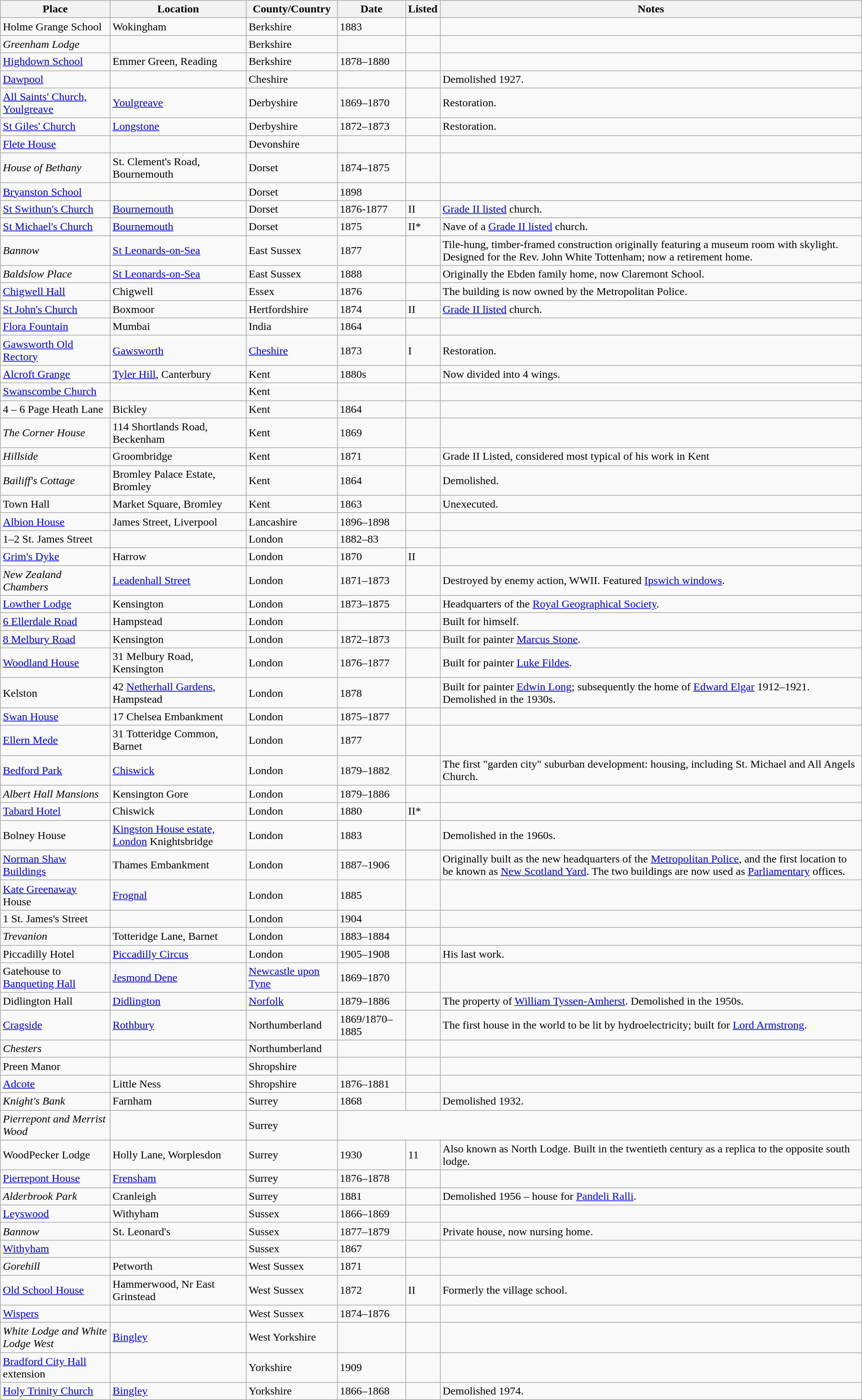<table class="wikitable sortable mw-collapsible">
<tr>
<th>Place</th>
<th>Location</th>
<th>County/Country</th>
<th>Date</th>
<th>Listed</th>
<th>Notes</th>
</tr>
<tr>
<td>Holme Grange School</td>
<td>Wokingham</td>
<td>Berkshire</td>
<td>1883</td>
<td></td>
<td></td>
</tr>
<tr>
<td><em>Greenham Lodge</em></td>
<td></td>
<td>Berkshire</td>
<td></td>
<td></td>
<td></td>
</tr>
<tr>
<td><a href='#'>Highdown School</a></td>
<td>Emmer Green, Reading</td>
<td>Berkshire</td>
<td>1878–1880</td>
<td></td>
<td></td>
</tr>
<tr>
<td><a href='#'>Dawpool</a></td>
<td></td>
<td>Cheshire</td>
<td></td>
<td></td>
<td>Demolished 1927.</td>
</tr>
<tr>
<td><a href='#'>All Saints' Church, Youlgreave</a></td>
<td><a href='#'>Youlgreave</a></td>
<td>Derbyshire</td>
<td>1869–1870</td>
<td></td>
<td>Restoration.</td>
</tr>
<tr>
<td><a href='#'>St Giles' Church</a></td>
<td><a href='#'>Longstone</a></td>
<td>Derbyshire</td>
<td>1872–1873</td>
<td></td>
<td>Restoration.</td>
</tr>
<tr>
<td><a href='#'>Flete House</a></td>
<td></td>
<td>Devonshire</td>
<td></td>
<td></td>
<td></td>
</tr>
<tr>
<td><em>House of Bethany</em></td>
<td>St. Clement's Road, Bournemouth</td>
<td>Dorset</td>
<td>1874–1875</td>
<td></td>
<td></td>
</tr>
<tr>
<td><a href='#'>Bryanston School</a></td>
<td></td>
<td>Dorset</td>
<td>1898</td>
<td></td>
<td></td>
</tr>
<tr>
<td><a href='#'>St Swithun's Church</a></td>
<td><a href='#'>Bournemouth</a></td>
<td>Dorset</td>
<td>1876-1877</td>
<td>II</td>
<td><a href='#'>Grade II listed</a> church.</td>
</tr>
<tr>
<td><a href='#'>St Michael's Church</a></td>
<td><a href='#'>Bournemouth</a></td>
<td>Dorset</td>
<td>1875</td>
<td>II*</td>
<td>Nave of a <a href='#'>Grade II listed</a> church.</td>
</tr>
<tr>
<td><em>Bannow</em></td>
<td><a href='#'>St Leonards-on-Sea</a></td>
<td>East Sussex</td>
<td>1877</td>
<td></td>
<td>Tile-hung, timber-framed construction originally featuring a museum room with skylight. Designed for the Rev. John White Tottenham; now a retirement home.</td>
</tr>
<tr>
<td><em>Baldslow Place</em></td>
<td><a href='#'>St Leonards-on-Sea</a></td>
<td>East Sussex</td>
<td>1888</td>
<td></td>
<td>Originally the Ebden family home, now Claremont School.</td>
</tr>
<tr>
<td><a href='#'>Chigwell Hall</a></td>
<td>Chigwell</td>
<td>Essex</td>
<td>1876</td>
<td></td>
<td>The building is now owned by the Metropolitan Police.</td>
</tr>
<tr>
<td><a href='#'>St John's Church</a></td>
<td>Boxmoor</td>
<td>Hertfordshire</td>
<td>1874</td>
<td>II</td>
<td><a href='#'>Grade II listed</a> church.</td>
</tr>
<tr>
<td><a href='#'>Flora Fountain</a></td>
<td>Mumbai</td>
<td>India</td>
<td>1864</td>
<td></td>
<td></td>
</tr>
<tr>
<td><a href='#'>Gawsworth Old Rectory</a></td>
<td><a href='#'>Gawsworth</a></td>
<td><a href='#'>Cheshire</a></td>
<td>1873</td>
<td>I</td>
<td>Restoration.</td>
</tr>
<tr>
<td><a href='#'>Alcroft Grange</a></td>
<td><a href='#'>Tyler Hill</a>, Canterbury</td>
<td>Kent</td>
<td>1880s</td>
<td></td>
<td>Now divided into 4 wings.</td>
</tr>
<tr>
<td><a href='#'>Swanscombe Church</a></td>
<td></td>
<td>Kent</td>
<td></td>
<td></td>
<td></td>
</tr>
<tr>
<td>4 – 6 Page Heath Lane</td>
<td>Bickley</td>
<td>Kent</td>
<td>1864</td>
<td></td>
<td></td>
</tr>
<tr>
<td><em>The Corner House</em></td>
<td>114 Shortlands Road, Beckenham</td>
<td>Kent</td>
<td>1869</td>
<td></td>
<td></td>
</tr>
<tr>
<td><em>Hillside</em></td>
<td>Groombridge</td>
<td>Kent</td>
<td>1871</td>
<td></td>
<td>Grade II Listed, considered most typical of his work in Kent</td>
</tr>
<tr>
<td><em>Bailiff's Cottage</em></td>
<td>Bromley Palace Estate, Bromley</td>
<td>Kent</td>
<td>1864</td>
<td></td>
<td>Demolished.</td>
</tr>
<tr>
<td>Town Hall</td>
<td>Market Square, Bromley</td>
<td>Kent</td>
<td>1863</td>
<td></td>
<td>Unexecuted.</td>
</tr>
<tr>
<td><a href='#'>Albion House</a></td>
<td>James Street, Liverpool</td>
<td>Lancashire</td>
<td>1896–1898</td>
<td></td>
<td></td>
</tr>
<tr>
<td>1–2 St. James Street</td>
<td></td>
<td>London</td>
<td>1882–83</td>
<td></td>
<td></td>
</tr>
<tr>
<td><a href='#'>Grim's Dyke</a></td>
<td>Harrow</td>
<td>London</td>
<td>1870</td>
<td>II</td>
<td></td>
</tr>
<tr>
<td><em>New Zealand Chambers</em></td>
<td><a href='#'>Leadenhall Street</a></td>
<td>London</td>
<td>1871–1873</td>
<td></td>
<td>Destroyed by enemy action, WWII. Featured <a href='#'>Ipswich windows</a>.</td>
</tr>
<tr>
<td><a href='#'>Lowther Lodge</a></td>
<td>Kensington</td>
<td>London</td>
<td>1873–1875</td>
<td></td>
<td>Headquarters of the <a href='#'>Royal Geographical Society</a>.</td>
</tr>
<tr>
<td><a href='#'>6 Ellerdale Road</a></td>
<td>Hampstead</td>
<td>London</td>
<td></td>
<td></td>
<td>Built for himself.</td>
</tr>
<tr>
<td><a href='#'>8 Melbury Road</a></td>
<td>Kensington</td>
<td>London</td>
<td>1872–1873</td>
<td></td>
<td>Built for painter <a href='#'>Marcus Stone</a>.</td>
</tr>
<tr>
<td><a href='#'>Woodland House</a></td>
<td>31 Melbury Road, Kensington</td>
<td>London</td>
<td>1876–1877</td>
<td></td>
<td>Built for painter <a href='#'>Luke Fildes</a>.</td>
</tr>
<tr>
<td>Kelston</td>
<td>42 <a href='#'>Netherhall Gardens</a>, Hampstead</td>
<td>London</td>
<td>1878</td>
<td></td>
<td>Built for painter <a href='#'>Edwin Long</a>; subsequently the home of <a href='#'>Edward Elgar</a> 1912–1921. Demolished in the 1930s.</td>
</tr>
<tr>
<td><a href='#'>Swan House</a></td>
<td>17 Chelsea Embankment</td>
<td>London</td>
<td>1875–1877</td>
<td></td>
<td></td>
</tr>
<tr>
<td><a href='#'>Ellern Mede</a></td>
<td>31 Totteridge Common, Barnet</td>
<td>London</td>
<td>1877</td>
<td></td>
<td></td>
</tr>
<tr>
<td><a href='#'>Bedford Park</a></td>
<td><a href='#'>Chiswick</a></td>
<td>London</td>
<td>1879–1882</td>
<td></td>
<td>The first "garden city" suburban development: housing, including St. Michael and All Angels Church.</td>
</tr>
<tr>
<td><em>Albert Hall Mansions</em></td>
<td>Kensington Gore</td>
<td>London</td>
<td>1879–1886</td>
<td></td>
<td></td>
</tr>
<tr>
<td><a href='#'>Tabard Hotel</a></td>
<td>Chiswick</td>
<td>London</td>
<td>1880</td>
<td>II*</td>
</tr>
<tr>
<td>Bolney House</td>
<td><a href='#'>Kingston House estate, London</a> Knightsbridge</td>
<td>London</td>
<td>1883</td>
<td></td>
<td>Demolished in the 1960s.</td>
</tr>
<tr>
</tr>
<tr>
<td><a href='#'>Norman Shaw Buildings</a></td>
<td>Thames Embankment</td>
<td>London</td>
<td>1887–1906</td>
<td></td>
<td>Originally built as the new headquarters of the <a href='#'>Metropolitan Police</a>, and the first location to be known as <a href='#'>New Scotland Yard</a>. The two buildings are now used as <a href='#'>Parliamentary</a> offices.</td>
</tr>
<tr>
<td><a href='#'>Kate Greenaway</a> House</td>
<td><a href='#'>Frognal</a></td>
<td>London</td>
<td>1885</td>
<td></td>
<td></td>
</tr>
<tr>
<td>1 St. James's Street</td>
<td></td>
<td>London</td>
<td>1904</td>
<td></td>
<td></td>
</tr>
<tr>
<td><em>Trevanion</em></td>
<td>Totteridge Lane, Barnet</td>
<td>London</td>
<td>1883–1884</td>
<td></td>
<td></td>
</tr>
<tr>
<td>Piccadilly Hotel</td>
<td><a href='#'>Piccadilly Circus</a></td>
<td>London</td>
<td>1905–1908</td>
<td></td>
<td>His last work.</td>
</tr>
<tr>
<td>Gatehouse to <a href='#'>Banqueting Hall</a></td>
<td><a href='#'>Jesmond Dene</a></td>
<td><a href='#'>Newcastle upon Tyne</a></td>
<td>1869–1870</td>
<td></td>
<td></td>
</tr>
<tr>
<td>Didlington Hall</td>
<td><a href='#'>Didlington</a></td>
<td><a href='#'>Norfolk</a></td>
<td>1879–1886</td>
<td></td>
<td>The property of <a href='#'>William Tyssen-Amherst</a>. Demolished in the 1950s.</td>
</tr>
<tr>
<td><a href='#'>Cragside</a></td>
<td><a href='#'>Rothbury</a></td>
<td>Northumberland</td>
<td>1869/1870–1885</td>
<td></td>
<td>The first house in the world to be lit by hydroelectricity; built for <a href='#'>Lord Armstrong</a>.</td>
</tr>
<tr>
<td><em>Chesters</em></td>
<td></td>
<td>Northumberland</td>
<td></td>
<td></td>
<td></td>
</tr>
<tr>
<td>Preen Manor</td>
<td></td>
<td>Shropshire</td>
<td></td>
<td></td>
<td></td>
</tr>
<tr>
<td><a href='#'>Adcote</a></td>
<td>Little Ness</td>
<td>Shropshire</td>
<td>1876–1881</td>
<td></td>
<td></td>
</tr>
<tr>
<td><em>Knight's Bank</em></td>
<td>Farnham</td>
<td>Surrey</td>
<td>1868</td>
<td></td>
<td>Demolished 1932.</td>
</tr>
<tr>
<td><em>Pierrepont and Merrist Wood</em></td>
<td></td>
<td>Surrey</td>
</tr>
<tr>
<td>WoodPecker Lodge</td>
<td>Holly Lane, Worplesdon</td>
<td>Surrey</td>
<td>1930</td>
<td>11</td>
<td>Also known as North Lodge. Built in the twentieth century as a replica to the opposite south lodge.</td>
</tr>
<tr>
<td><a href='#'>Pierrepont House</a></td>
<td><a href='#'>Frensham</a></td>
<td>Surrey</td>
<td>1876–1878</td>
<td></td>
<td></td>
</tr>
<tr>
<td><em>Alderbrook Park</em></td>
<td>Cranleigh</td>
<td>Surrey</td>
<td>1881</td>
<td></td>
<td>Demolished 1956 – house for <a href='#'>Pandeli Ralli</a>.</td>
</tr>
<tr>
<td><a href='#'>Leyswood</a></td>
<td>Withyham</td>
<td>Sussex</td>
<td>1866–1869</td>
<td></td>
<td></td>
</tr>
<tr>
<td><em>Bannow</em></td>
<td>St. Leonard's</td>
<td>Sussex</td>
<td>1877–1879</td>
<td></td>
<td>Private house, now nursing home.</td>
</tr>
<tr>
<td><a href='#'>Withyham</a></td>
<td></td>
<td>Sussex</td>
<td>1867</td>
<td></td>
<td></td>
</tr>
<tr>
<td><em>Gorehill</em></td>
<td>Petworth</td>
<td>West Sussex</td>
<td>1871</td>
<td></td>
<td></td>
</tr>
<tr>
<td><a href='#'>Old School House</a></td>
<td>Hammerwood, Nr East Grinstead</td>
<td>West Sussex</td>
<td>1872</td>
<td>II</td>
<td>Formerly the village school.</td>
</tr>
<tr>
<td><a href='#'>Wispers</a></td>
<td></td>
<td>West Sussex</td>
<td>1874–1876</td>
<td></td>
<td></td>
</tr>
<tr>
<td><em>White Lodge and White Lodge West</em></td>
<td><a href='#'>Bingley</a></td>
<td>West Yorkshire</td>
<td></td>
<td></td>
<td></td>
</tr>
<tr>
<td><a href='#'>Bradford City Hall</a> extension</td>
<td></td>
<td>Yorkshire</td>
<td>1909</td>
<td></td>
<td></td>
</tr>
<tr>
<td><a href='#'>Holy Trinity Church</a></td>
<td><a href='#'>Bingley</a></td>
<td>Yorkshire</td>
<td>1866–1868</td>
<td></td>
<td>Demolished 1974.</td>
</tr>
</table>
